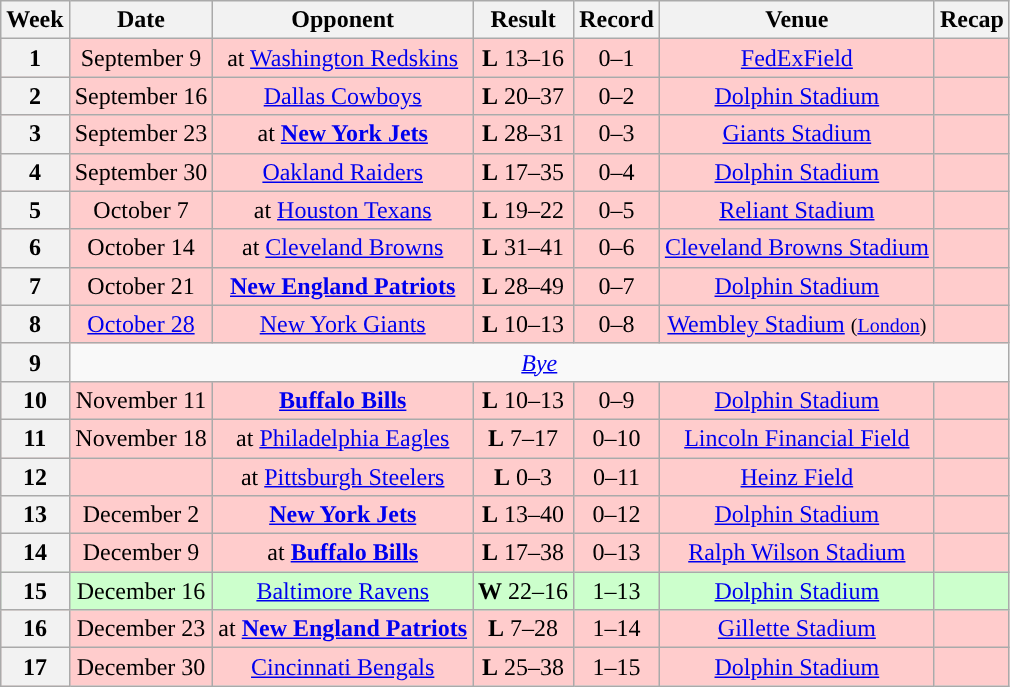<table class="wikitable" style="text-align:center">
<tr>
<th>Week</th>
<th>Date</th>
<th>Opponent</th>
<th>Result</th>
<th>Record</th>
<th>Venue</th>
<th>Recap</th>
</tr>
<tr style="background:#fcc;">
<th>1</th>
<td>September 9</td>
<td>at <a href='#'>Washington Redskins</a></td>
<td><strong>L</strong> 13–16 </td>
<td>0–1</td>
<td><a href='#'>FedExField</a></td>
<td></td>
</tr>
<tr style="background:#fcc;">
<th>2</th>
<td>September 16</td>
<td><a href='#'>Dallas Cowboys</a></td>
<td><strong>L</strong> 20–37</td>
<td>0–2</td>
<td><a href='#'>Dolphin Stadium</a></td>
<td></td>
</tr>
<tr style="background:#fcc;">
<th>3</th>
<td>September 23</td>
<td>at <strong><a href='#'>New York Jets</a></strong></td>
<td><strong>L</strong> 28–31</td>
<td>0–3</td>
<td><a href='#'>Giants Stadium</a></td>
<td></td>
</tr>
<tr style="background:#fcc;">
<th>4</th>
<td>September 30</td>
<td><a href='#'>Oakland Raiders</a></td>
<td><strong>L</strong> 17–35</td>
<td>0–4</td>
<td><a href='#'>Dolphin Stadium</a></td>
<td></td>
</tr>
<tr style="background:#fcc;">
<th>5</th>
<td>October 7</td>
<td>at <a href='#'>Houston Texans</a></td>
<td><strong>L</strong> 19–22</td>
<td>0–5</td>
<td><a href='#'>Reliant Stadium</a></td>
<td></td>
</tr>
<tr style="background:#fcc;">
<th>6</th>
<td>October 14</td>
<td>at <a href='#'>Cleveland Browns</a></td>
<td><strong>L</strong> 31–41</td>
<td>0–6</td>
<td><a href='#'>Cleveland Browns Stadium</a></td>
<td></td>
</tr>
<tr style="background:#fcc;">
<th>7</th>
<td>October 21</td>
<td><strong><a href='#'>New England Patriots</a></strong></td>
<td><strong>L</strong> 28–49</td>
<td>0–7</td>
<td><a href='#'>Dolphin Stadium</a></td>
<td></td>
</tr>
<tr style="background:#fcc;">
<th>8</th>
<td><a href='#'>October 28</a></td>
<td><a href='#'>New York Giants</a></td>
<td><strong>L</strong> 10–13</td>
<td>0–8</td>
<td> <a href='#'>Wembley Stadium</a> <small>(<a href='#'>London</a>)</small></td>
<td></td>
</tr>
<tr style="text-align:center;">
<th>9</th>
<td colspan="6" style="text-align:center;"><em><a href='#'>Bye</a></em></td>
</tr>
<tr style="background:#fcc;">
<th>10</th>
<td>November 11</td>
<td><strong><a href='#'>Buffalo Bills</a></strong></td>
<td><strong>L</strong> 10–13</td>
<td>0–9</td>
<td><a href='#'>Dolphin Stadium</a></td>
<td></td>
</tr>
<tr style="background:#fcc;">
<th>11</th>
<td>November 18</td>
<td>at <a href='#'>Philadelphia Eagles</a></td>
<td><strong>L</strong> 7–17</td>
<td>0–10</td>
<td><a href='#'>Lincoln Financial Field</a></td>
<td></td>
</tr>
<tr style="background:#fcc;">
<th>12</th>
<td></td>
<td>at <a href='#'>Pittsburgh Steelers</a></td>
<td><strong>L</strong> 0–3</td>
<td>0–11</td>
<td><a href='#'>Heinz Field</a></td>
<td></td>
</tr>
<tr style="background:#fcc;">
<th>13</th>
<td>December 2</td>
<td><strong><a href='#'>New York Jets</a></strong></td>
<td><strong>L</strong> 13–40</td>
<td>0–12</td>
<td><a href='#'>Dolphin Stadium</a></td>
<td></td>
</tr>
<tr style="background:#fcc;">
<th>14</th>
<td>December 9</td>
<td>at <strong><a href='#'>Buffalo Bills</a></strong></td>
<td><strong>L</strong> 17–38</td>
<td>0–13</td>
<td><a href='#'>Ralph Wilson Stadium</a></td>
<td></td>
</tr>
<tr style="background:#cfc;">
<th>15</th>
<td>December 16</td>
<td><a href='#'>Baltimore Ravens</a></td>
<td><strong>W</strong> 22–16 </td>
<td>1–13</td>
<td><a href='#'>Dolphin Stadium</a></td>
<td></td>
</tr>
<tr style="background:#fcc;">
<th>16</th>
<td>December 23</td>
<td>at <strong><a href='#'>New England Patriots</a></strong></td>
<td><strong>L</strong> 7–28</td>
<td>1–14</td>
<td><a href='#'>Gillette Stadium</a></td>
<td></td>
</tr>
<tr style="background:#fcc;">
<th>17</th>
<td>December 30</td>
<td><a href='#'>Cincinnati Bengals</a></td>
<td><strong>L</strong> 25–38</td>
<td>1–15</td>
<td><a href='#'>Dolphin Stadium</a></td>
<td></td>
</tr>
</table>
